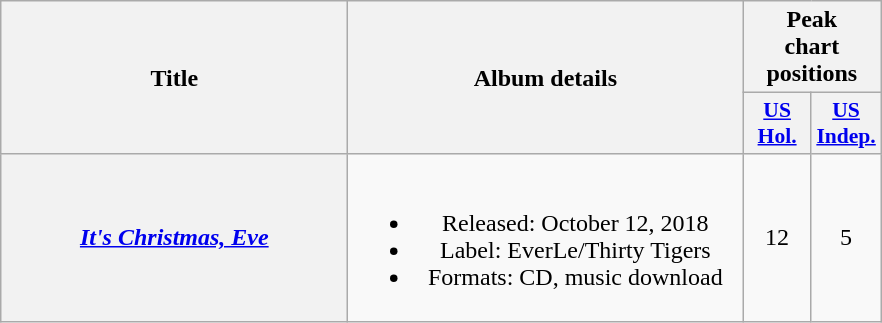<table class="wikitable plainrowheaders" style="text-align:center;">
<tr>
<th scope="col" rowspan="2" style="width:14em;">Title</th>
<th scope="col" rowspan="2" style="width:16em;">Album details</th>
<th scope="col" colspan="2">Peak<br>chart<br>positions</th>
</tr>
<tr>
<th scope="col" style="width:2.7em;font-size:90%;"><a href='#'>US<br>Hol.</a><br></th>
<th scope="col" style="width:2.7em;font-size:90%;"><a href='#'>US Indep.</a><br></th>
</tr>
<tr>
<th scope="row"><em><a href='#'>It's Christmas, Eve</a></em></th>
<td><br><ul><li>Released: October 12, 2018</li><li>Label: EverLe/Thirty Tigers</li><li>Formats: CD, music download</li></ul></td>
<td>12</td>
<td>5</td>
</tr>
</table>
